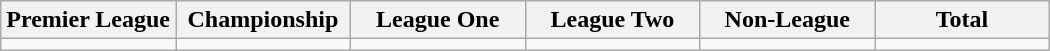<table class="wikitable">
<tr>
<th width="16.67%">Premier League</th>
<th width="16.67%">Championship</th>
<th width="16.67%">League One</th>
<th width="16.67%">League Two</th>
<th width="16.67%">Non-League</th>
<th width="16.67%">Total</th>
</tr>
<tr>
<td></td>
<td></td>
<td></td>
<td></td>
<td></td>
<td></td>
</tr>
</table>
